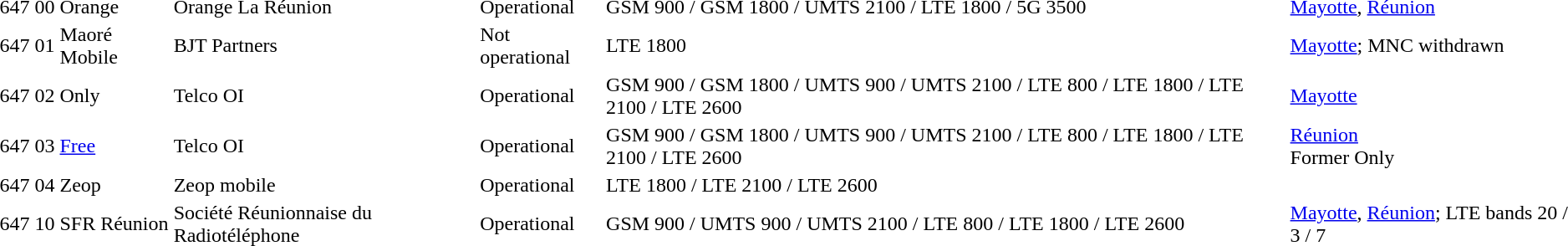<table>
<tr>
<td>647</td>
<td>00</td>
<td>Orange</td>
<td>Orange La Réunion</td>
<td>Operational</td>
<td>GSM 900 / GSM 1800 / UMTS 2100 / LTE 1800 / 5G 3500</td>
<td><a href='#'>Mayotte</a>, <a href='#'>Réunion</a></td>
</tr>
<tr>
<td>647</td>
<td>01</td>
<td>Maoré Mobile</td>
<td>BJT Partners</td>
<td>Not operational</td>
<td>LTE 1800</td>
<td><a href='#'>Mayotte</a>; MNC withdrawn</td>
</tr>
<tr>
<td>647</td>
<td>02</td>
<td>Only</td>
<td>Telco OI</td>
<td>Operational</td>
<td>GSM 900 / GSM 1800 / UMTS 900 / UMTS 2100 / LTE 800 / LTE 1800 / LTE 2100 / LTE 2600</td>
<td><a href='#'>Mayotte</a></td>
</tr>
<tr>
<td>647</td>
<td>03</td>
<td><a href='#'>Free</a></td>
<td>Telco OI</td>
<td>Operational</td>
<td>GSM 900 / GSM 1800 / UMTS 900 / UMTS 2100 / LTE 800 / LTE 1800 / LTE 2100 / LTE 2600</td>
<td><a href='#'>Réunion</a><br>Former Only</td>
</tr>
<tr>
<td>647</td>
<td>04</td>
<td>Zeop</td>
<td>Zeop mobile</td>
<td>Operational</td>
<td>LTE 1800 / LTE 2100 / LTE 2600</td>
<td></td>
</tr>
<tr>
<td>647</td>
<td>10</td>
<td>SFR Réunion</td>
<td>Société Réunionnaise du Radiotéléphone</td>
<td>Operational</td>
<td>GSM 900 / UMTS 900 / UMTS 2100 / LTE 800 / LTE 1800 / LTE 2600</td>
<td><a href='#'>Mayotte</a>, <a href='#'>Réunion</a>; LTE bands 20 / 3 / 7</td>
</tr>
</table>
